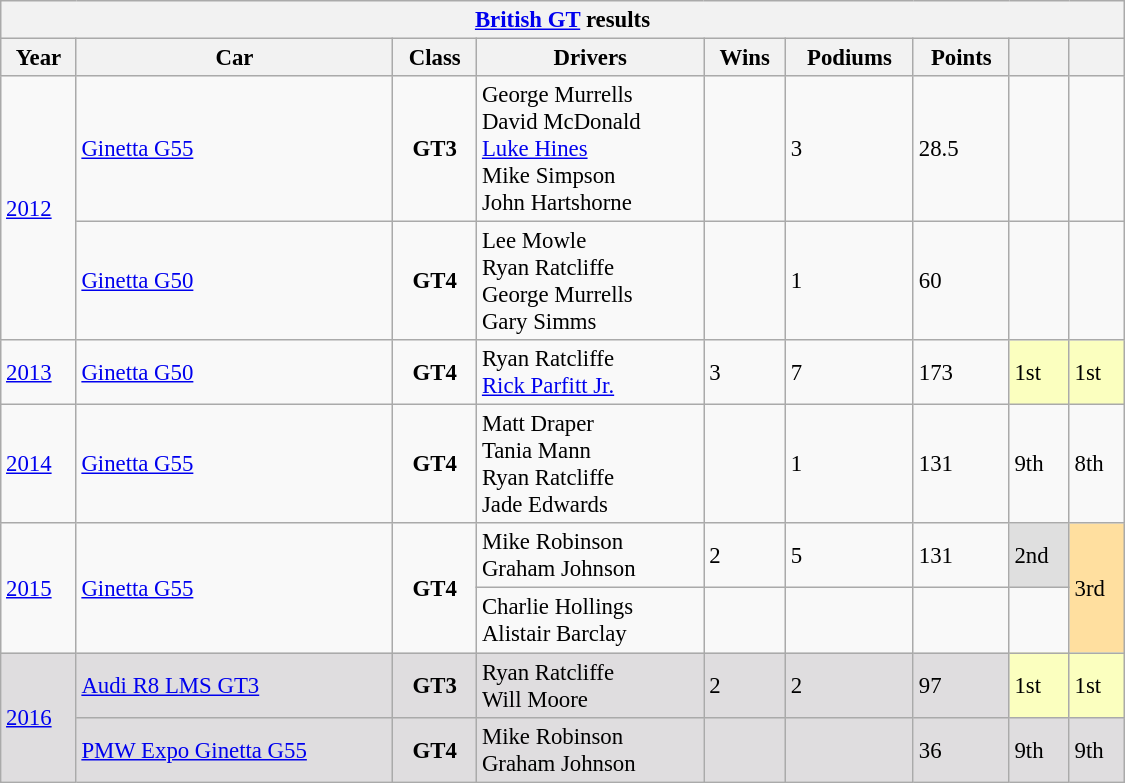<table class="wikitable" style="font-size:95%; width:750px">
<tr>
<th colspan=9><a href='#'>British GT</a> results</th>
</tr>
<tr>
<th>Year</th>
<th>Car</th>
<th>Class</th>
<th>Drivers</th>
<th>Wins</th>
<th>Podiums</th>
<th>Points</th>
<th></th>
<th></th>
</tr>
<tr>
<td rowspan=2><a href='#'>2012</a></td>
<td rowspan=1><a href='#'>Ginetta G55</a><br></td>
<td rowspan=1 align="center"><strong><span>GT3</span></strong></td>
<td> George Murrells<br> David McDonald<br> <a href='#'>Luke Hines</a><br> Mike Simpson<br> John Hartshorne</td>
<td></td>
<td>3</td>
<td>28.5</td>
<td></td>
<td></td>
</tr>
<tr>
<td rowspan=1><a href='#'>Ginetta G50</a><br></td>
<td rowspan=1 align="center"><strong><span>GT4</span></strong></td>
<td> Lee Mowle<br> Ryan Ratcliffe<br> George Murrells<br> Gary Simms</td>
<td></td>
<td>1</td>
<td>60</td>
<td></td>
<td></td>
</tr>
<tr>
<td rowspan=1><a href='#'>2013</a></td>
<td rowspan=1><a href='#'>Ginetta G50</a><br></td>
<td rowspan=1 align="center"><strong><span>GT4</span></strong></td>
<td> Ryan Ratcliffe<br> <a href='#'>Rick Parfitt Jr.</a></td>
<td>3</td>
<td>7</td>
<td>173</td>
<td style="background:#FBFFBF;">1st</td>
<td style="background:#FBFFBF;">1st</td>
</tr>
<tr>
<td rowspan=1><a href='#'>2014</a></td>
<td rowspan=1><a href='#'>Ginetta G55</a><br></td>
<td rowspan=1 align="center"><strong><span>GT4</span></strong></td>
<td> Matt Draper<br> Tania Mann<br> Ryan Ratcliffe<br> Jade Edwards</td>
<td></td>
<td>1</td>
<td>131</td>
<td>9th</td>
<td>8th</td>
</tr>
<tr>
<td rowspan=2><a href='#'>2015</a></td>
<td rowspan=2><a href='#'>Ginetta G55</a><br></td>
<td rowspan=2 align="center"><strong><span>GT4</span></strong></td>
<td> Mike Robinson<br> Graham Johnson</td>
<td>2</td>
<td>5</td>
<td>131</td>
<td style="background:#DFDFDF;">2nd</td>
<td rowspan=2 style="background:#FFDF9F;">3rd</td>
</tr>
<tr>
<td> Charlie Hollings<br> Alistair Barclay</td>
<td></td>
<td></td>
<td></td>
<td></td>
</tr>
<tr bgcolor=#DFDDDF>
<td rowspan=4><a href='#'>2016</a></td>
<td rowspan=1><a href='#'>Audi R8 LMS GT3</a><br></td>
<td rowspan=1 align="center"><strong><span>GT3</span></strong></td>
<td> Ryan Ratcliffe<br> Will Moore</td>
<td>2</td>
<td>2</td>
<td>97</td>
<td style="background:#FBFFBF;">1st</td>
<td style="background:#FBFFBF;">1st</td>
</tr>
<tr bgcolor=#DFDDDF>
<td rowspan=1><a href='#'>PMW Expo Ginetta G55</a><br></td>
<td rowspan=1 align="center"><strong><span>GT4</span></strong></td>
<td> Mike Robinson<br> Graham Johnson</td>
<td></td>
<td></td>
<td>36</td>
<td>9th</td>
<td>9th</td>
</tr>
</table>
